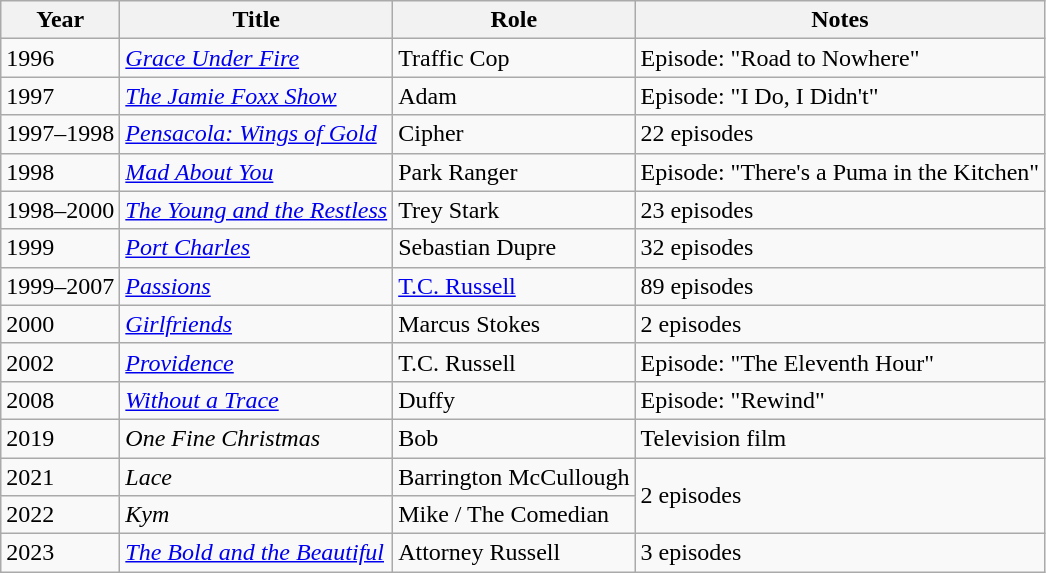<table class="wikitable sortable">
<tr>
<th>Year</th>
<th>Title</th>
<th>Role</th>
<th>Notes</th>
</tr>
<tr>
<td>1996</td>
<td><em><a href='#'>Grace Under Fire</a></em></td>
<td>Traffic Cop</td>
<td>Episode: "Road to Nowhere"</td>
</tr>
<tr>
<td>1997</td>
<td><em><a href='#'>The Jamie Foxx Show</a></em></td>
<td>Adam</td>
<td>Episode: "I Do, I Didn't"</td>
</tr>
<tr>
<td>1997–1998</td>
<td><em><a href='#'>Pensacola: Wings of Gold</a></em></td>
<td>Cipher</td>
<td>22 episodes</td>
</tr>
<tr>
<td>1998</td>
<td><em><a href='#'>Mad About You</a></em></td>
<td>Park Ranger</td>
<td>Episode: "There's a Puma in the Kitchen"</td>
</tr>
<tr>
<td>1998–2000</td>
<td><em><a href='#'>The Young and the Restless</a></em></td>
<td>Trey Stark</td>
<td>23 episodes</td>
</tr>
<tr>
<td>1999</td>
<td><em><a href='#'>Port Charles</a></em></td>
<td>Sebastian Dupre</td>
<td>32 episodes</td>
</tr>
<tr>
<td>1999–2007</td>
<td><em><a href='#'>Passions</a></em></td>
<td><a href='#'>T.C. Russell</a></td>
<td>89 episodes</td>
</tr>
<tr>
<td>2000</td>
<td><a href='#'><em>Girlfriends</em></a></td>
<td>Marcus Stokes</td>
<td>2 episodes</td>
</tr>
<tr>
<td>2002</td>
<td><a href='#'><em>Providence</em></a></td>
<td>T.C. Russell</td>
<td>Episode: "The Eleventh Hour"</td>
</tr>
<tr>
<td>2008</td>
<td><em><a href='#'>Without a Trace</a></em></td>
<td>Duffy</td>
<td>Episode: "Rewind"</td>
</tr>
<tr>
<td>2019</td>
<td><em>One Fine Christmas</em></td>
<td>Bob</td>
<td>Television film</td>
</tr>
<tr>
<td>2021</td>
<td><em>Lace</em></td>
<td>Barrington McCullough</td>
<td rowspan="2">2 episodes</td>
</tr>
<tr>
<td>2022</td>
<td><em>Kym</em></td>
<td>Mike / The Comedian</td>
</tr>
<tr>
<td>2023</td>
<td><em><a href='#'>The Bold and the Beautiful</a></em></td>
<td>Attorney Russell</td>
<td>3 episodes</td>
</tr>
</table>
